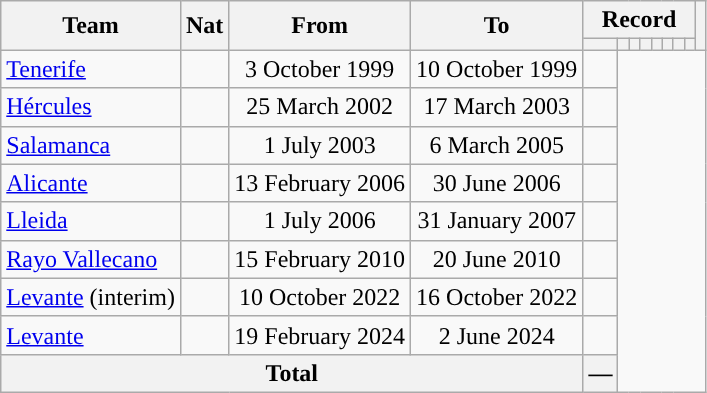<table class="wikitable" style="text-align: center">
<tr>
<th rowspan="2">Team</th>
<th rowspan="2">Nat</th>
<th rowspan="2">From</th>
<th rowspan="2">To</th>
<th colspan="8">Record</th>
<th rowspan=2></th>
</tr>
<tr>
<th></th>
<th></th>
<th></th>
<th></th>
<th></th>
<th></th>
<th></th>
<th></th>
</tr>
<tr>
<td align="left"><a href='#'>Tenerife</a></td>
<td align="center"></td>
<td align="center">3 October 1999</td>
<td align="center">10 October 1999<br></td>
<td></td>
</tr>
<tr>
<td align="left"><a href='#'>Hércules</a></td>
<td align="center"></td>
<td align="center">25 March 2002</td>
<td align="center">17 March 2003<br></td>
<td></td>
</tr>
<tr>
<td align="left"><a href='#'>Salamanca</a></td>
<td align="center"></td>
<td align="center">1 July 2003</td>
<td align="center">6 March 2005<br></td>
<td></td>
</tr>
<tr>
<td align="left"><a href='#'>Alicante</a></td>
<td align="center"></td>
<td align="center">13 February 2006</td>
<td align="center">30 June 2006<br></td>
<td></td>
</tr>
<tr>
<td align="left"><a href='#'>Lleida</a></td>
<td align="center"></td>
<td align="center">1 July 2006</td>
<td align="center">31 January 2007<br></td>
<td></td>
</tr>
<tr>
<td align="left"><a href='#'>Rayo Vallecano</a></td>
<td align="center"></td>
<td align="center">15 February 2010</td>
<td align="center">20 June 2010<br></td>
<td></td>
</tr>
<tr>
<td align="left"><a href='#'>Levante</a> (interim)</td>
<td align="center"></td>
<td align="center">10 October 2022</td>
<td align="center">16 October 2022<br></td>
<td></td>
</tr>
<tr>
<td align="left"><a href='#'>Levante</a></td>
<td align="center"></td>
<td align="center">19 February 2024</td>
<td align="center">2 June 2024<br></td>
<td></td>
</tr>
<tr>
<th colspan="4">Total<br></th>
<th>—</th>
</tr>
</table>
